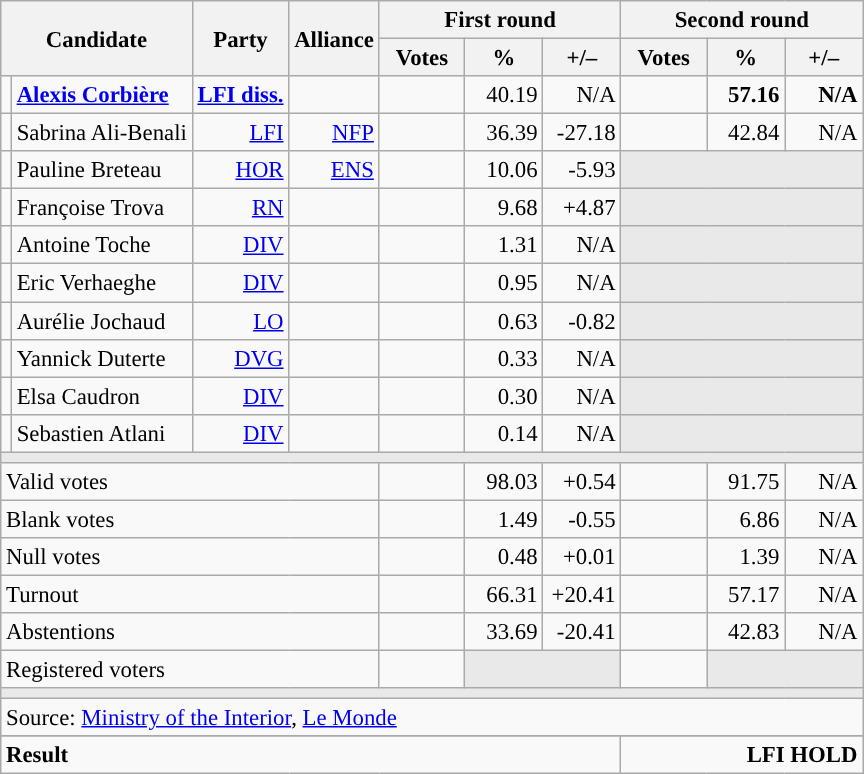<table class="wikitable" style="text-align:right;font-size:95%;">
<tr>
<th rowspan="2" colspan="2">Candidate</th>
<th rowspan="2">Party</th>
<th rowspan="2">Alliance</th>
<th colspan="3">First round</th>
<th colspan="3">Second round</th>
</tr>
<tr>
<th style="width:50px;">Votes</th>
<th style="width:45px;">%</th>
<th style="width:45px;">+/–</th>
<th style="width:50px;">Votes</th>
<th style="width:45px;">%</th>
<th style="width:45px;">+/–</th>
</tr>
<tr>
<td style="color:inherit;background:"></td>
<td style="text-align:left;"><strong><a href='#'>Alexis Corbière</a></strong></td>
<td><a href='#'><strong>LFI diss.</strong></a></td>
<td></td>
<td></td>
<td>40.19</td>
<td>N/A</td>
<td><strong></strong></td>
<td><strong>57.16</strong></td>
<td><strong>N/A</strong></td>
</tr>
<tr>
<td style="color:inherit;background:"></td>
<td style="text-align:left;">Sabrina Ali-Benali</td>
<td><a href='#'>LFI</a></td>
<td><a href='#'>NFP</a></td>
<td></td>
<td>36.39</td>
<td>-27.18</td>
<td></td>
<td>42.84</td>
<td>N/A</td>
</tr>
<tr>
<td style="color:inherit;background:"></td>
<td style="text-align:left;">Pauline Breteau</td>
<td><a href='#'>HOR</a></td>
<td><a href='#'>ENS</a></td>
<td></td>
<td>10.06</td>
<td>-5.93</td>
<td colspan="3" style="background:#E9E9E9;"></td>
</tr>
<tr>
<td style="color:inherit;background:"></td>
<td style="text-align:left;">Françoise Trova</td>
<td><a href='#'>RN</a></td>
<td></td>
<td></td>
<td>9.68</td>
<td>+4.87</td>
<td colspan="3" style="background:#E9E9E9;"></td>
</tr>
<tr>
<td style="color:inherit;background:"></td>
<td style="text-align:left;">Antoine Toche</td>
<td><a href='#'>DIV</a></td>
<td></td>
<td></td>
<td>1.31</td>
<td>N/A</td>
<td colspan="3" style="background:#E9E9E9;"></td>
</tr>
<tr>
<td style="color:inherit;background:"></td>
<td style="text-align:left;">Eric Verhaeghe</td>
<td><a href='#'>DIV</a></td>
<td></td>
<td></td>
<td>0.95</td>
<td>N/A</td>
<td colspan="3" style="background:#E9E9E9;"></td>
</tr>
<tr>
<td style="color:inherit;background:"></td>
<td style="text-align:left;">Aurélie Jochaud</td>
<td><a href='#'>LO</a></td>
<td></td>
<td></td>
<td>0.63</td>
<td>-0.82</td>
<td colspan="3" style="background:#E9E9E9;"></td>
</tr>
<tr>
<td style="color:inherit;background:"></td>
<td style="text-align:left;">Yannick Duterte</td>
<td><a href='#'>DVG</a></td>
<td></td>
<td></td>
<td>0.33</td>
<td>N/A</td>
<td colspan="3" style="background:#E9E9E9;"></td>
</tr>
<tr>
<td style="color:inherit;background:"></td>
<td style="text-align:left;">Elsa Caudron</td>
<td><a href='#'>DIV</a></td>
<td></td>
<td></td>
<td>0.30</td>
<td>N/A</td>
<td colspan="3" style="background:#E9E9E9;"></td>
</tr>
<tr>
<td style="color:inherit;background:"></td>
<td style="text-align:left;">Sebastien Atlani</td>
<td><a href='#'>DIV</a></td>
<td></td>
<td></td>
<td>0.14</td>
<td>N/A</td>
<td colspan="3" style="background:#E9E9E9;"></td>
</tr>
<tr>
<td colspan="10" style="background:#E9E9E9;"></td>
</tr>
<tr>
<td colspan="4" style="text-align:left;">Valid votes</td>
<td></td>
<td>98.03</td>
<td>+0.54</td>
<td></td>
<td>91.75</td>
<td>N/A</td>
</tr>
<tr>
<td colspan="4" style="text-align:left;">Blank votes</td>
<td></td>
<td>1.49</td>
<td>-0.55</td>
<td></td>
<td>6.86</td>
<td>N/A</td>
</tr>
<tr>
<td colspan="4" style="text-align:left;">Null votes</td>
<td></td>
<td>0.48</td>
<td>+0.01</td>
<td></td>
<td>1.39</td>
<td>N/A</td>
</tr>
<tr>
<td colspan="4" style="text-align:left;">Turnout</td>
<td></td>
<td>66.31</td>
<td>+20.41</td>
<td></td>
<td>57.17</td>
<td>N/A</td>
</tr>
<tr>
<td colspan="4" style="text-align:left;">Abstentions</td>
<td></td>
<td>33.69</td>
<td>-20.41</td>
<td></td>
<td>42.83</td>
<td>N/A</td>
</tr>
<tr>
<td colspan="4" style="text-align:left;">Registered voters</td>
<td></td>
<td colspan="2" style="background:#E9E9E9;"></td>
<td></td>
<td colspan="2" style="background:#E9E9E9;"></td>
</tr>
<tr>
<td colspan="10" style="background:#E9E9E9;"></td>
</tr>
<tr>
<td colspan="10" style="text-align:left;">Source: <a href='#'>Ministry of the Interior</a>, <a href='#'>Le Monde</a></td>
</tr>
<tr>
</tr>
<tr style="font-weight:bold">
<td colspan="7" style="text-align:left;">Result</td>
<td colspan="7" style="background-color:">LFI HOLD</td>
</tr>
</table>
